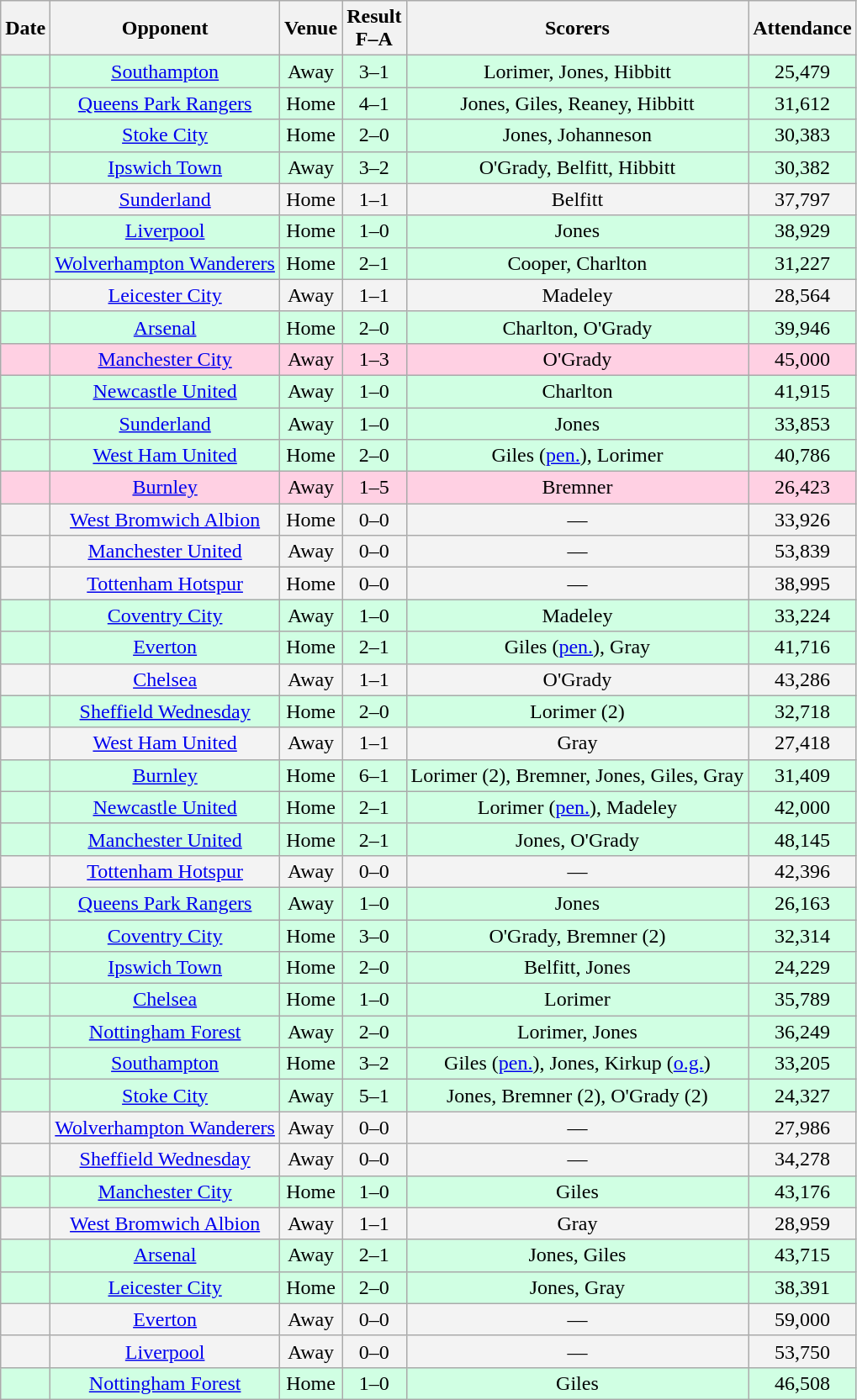<table class="wikitable sortable" style="text-align:center;">
<tr>
<th>Date</th>
<th>Opponent</th>
<th>Venue</th>
<th>Result<br>F–A</th>
<th class=unsortable>Scorers</th>
<th>Attendance</th>
</tr>
<tr bgcolor="#d0ffe3">
<td></td>
<td><a href='#'>Southampton</a></td>
<td>Away</td>
<td>3–1</td>
<td>Lorimer, Jones, Hibbitt</td>
<td>25,479</td>
</tr>
<tr bgcolor="#d0ffe3">
<td></td>
<td><a href='#'>Queens Park Rangers</a></td>
<td>Home</td>
<td>4–1</td>
<td>Jones, Giles, Reaney, Hibbitt</td>
<td>31,612</td>
</tr>
<tr bgcolor="#d0ffe3">
<td></td>
<td><a href='#'>Stoke City</a></td>
<td>Home</td>
<td>2–0</td>
<td>Jones, Johanneson</td>
<td>30,383</td>
</tr>
<tr bgcolor="#d0ffe3">
<td></td>
<td><a href='#'>Ipswich Town</a></td>
<td>Away</td>
<td>3–2</td>
<td>O'Grady, Belfitt, Hibbitt</td>
<td>30,382</td>
</tr>
<tr bgcolor="#f3f3f3">
<td></td>
<td><a href='#'>Sunderland</a></td>
<td>Home</td>
<td>1–1</td>
<td>Belfitt</td>
<td>37,797</td>
</tr>
<tr bgcolor="#d0ffe3">
<td></td>
<td><a href='#'>Liverpool</a></td>
<td>Home</td>
<td>1–0</td>
<td>Jones</td>
<td>38,929</td>
</tr>
<tr bgcolor="#d0ffe3">
<td></td>
<td><a href='#'>Wolverhampton Wanderers</a></td>
<td>Home</td>
<td>2–1</td>
<td>Cooper, Charlton</td>
<td>31,227</td>
</tr>
<tr bgcolor="#f3f3f3">
<td></td>
<td><a href='#'>Leicester City</a></td>
<td>Away</td>
<td>1–1</td>
<td>Madeley</td>
<td>28,564</td>
</tr>
<tr bgcolor="#d0ffe3">
<td></td>
<td><a href='#'>Arsenal</a></td>
<td>Home</td>
<td>2–0</td>
<td>Charlton, O'Grady</td>
<td>39,946</td>
</tr>
<tr bgcolor="#ffd0e3">
<td></td>
<td><a href='#'>Manchester City</a></td>
<td>Away</td>
<td>1–3</td>
<td>O'Grady</td>
<td>45,000</td>
</tr>
<tr bgcolor="#d0ffe3">
<td></td>
<td><a href='#'>Newcastle United</a></td>
<td>Away</td>
<td>1–0</td>
<td>Charlton</td>
<td>41,915</td>
</tr>
<tr bgcolor="#d0ffe3">
<td></td>
<td><a href='#'>Sunderland</a></td>
<td>Away</td>
<td>1–0</td>
<td>Jones</td>
<td>33,853</td>
</tr>
<tr bgcolor="#d0ffe3">
<td></td>
<td><a href='#'>West Ham United</a></td>
<td>Home</td>
<td>2–0</td>
<td>Giles (<a href='#'>pen.</a>), Lorimer</td>
<td>40,786</td>
</tr>
<tr bgcolor="#ffd0e3">
<td></td>
<td><a href='#'>Burnley</a></td>
<td>Away</td>
<td>1–5</td>
<td>Bremner</td>
<td>26,423</td>
</tr>
<tr bgcolor="#f3f3f3">
<td></td>
<td><a href='#'>West Bromwich Albion</a></td>
<td>Home</td>
<td>0–0</td>
<td>—</td>
<td>33,926</td>
</tr>
<tr bgcolor="#f3f3f3">
<td></td>
<td><a href='#'>Manchester United</a></td>
<td>Away</td>
<td>0–0</td>
<td>—</td>
<td>53,839</td>
</tr>
<tr bgcolor="#f3f3f3">
<td></td>
<td><a href='#'>Tottenham Hotspur</a></td>
<td>Home</td>
<td>0–0</td>
<td>—</td>
<td>38,995</td>
</tr>
<tr bgcolor="#d0ffe3">
<td></td>
<td><a href='#'>Coventry City</a></td>
<td>Away</td>
<td>1–0</td>
<td>Madeley</td>
<td>33,224</td>
</tr>
<tr bgcolor="#d0ffe3">
<td></td>
<td><a href='#'>Everton</a></td>
<td>Home</td>
<td>2–1</td>
<td>Giles (<a href='#'>pen.</a>), Gray</td>
<td>41,716</td>
</tr>
<tr bgcolor="#f3f3f3">
<td></td>
<td><a href='#'>Chelsea</a></td>
<td>Away</td>
<td>1–1</td>
<td>O'Grady</td>
<td>43,286</td>
</tr>
<tr bgcolor="#d0ffe3">
<td></td>
<td><a href='#'>Sheffield Wednesday</a></td>
<td>Home</td>
<td>2–0</td>
<td>Lorimer (2)</td>
<td>32,718</td>
</tr>
<tr bgcolor="#f3f3f3">
<td></td>
<td><a href='#'>West Ham United</a></td>
<td>Away</td>
<td>1–1</td>
<td>Gray</td>
<td>27,418</td>
</tr>
<tr bgcolor="#d0ffe3">
<td></td>
<td><a href='#'>Burnley</a></td>
<td>Home</td>
<td>6–1</td>
<td>Lorimer (2), Bremner, Jones, Giles, Gray</td>
<td>31,409</td>
</tr>
<tr bgcolor="#d0ffe3">
<td></td>
<td><a href='#'>Newcastle United</a></td>
<td>Home</td>
<td>2–1</td>
<td>Lorimer (<a href='#'>pen.</a>), Madeley</td>
<td>42,000</td>
</tr>
<tr bgcolor="#d0ffe3">
<td></td>
<td><a href='#'>Manchester United</a></td>
<td>Home</td>
<td>2–1</td>
<td>Jones, O'Grady</td>
<td>48,145</td>
</tr>
<tr bgcolor="#f3f3f3">
<td></td>
<td><a href='#'>Tottenham Hotspur</a></td>
<td>Away</td>
<td>0–0</td>
<td>—</td>
<td>42,396</td>
</tr>
<tr bgcolor="#d0ffe3">
<td></td>
<td><a href='#'>Queens Park Rangers</a></td>
<td>Away</td>
<td>1–0</td>
<td>Jones</td>
<td>26,163</td>
</tr>
<tr bgcolor="#d0ffe3">
<td></td>
<td><a href='#'>Coventry City</a></td>
<td>Home</td>
<td>3–0</td>
<td>O'Grady, Bremner (2)</td>
<td>32,314</td>
</tr>
<tr bgcolor="#d0ffe3">
<td></td>
<td><a href='#'>Ipswich Town</a></td>
<td>Home</td>
<td>2–0</td>
<td>Belfitt, Jones</td>
<td>24,229</td>
</tr>
<tr bgcolor="#d0ffe3">
<td></td>
<td><a href='#'>Chelsea</a></td>
<td>Home</td>
<td>1–0</td>
<td>Lorimer</td>
<td>35,789</td>
</tr>
<tr bgcolor="#d0ffe3">
<td></td>
<td><a href='#'>Nottingham Forest</a></td>
<td>Away</td>
<td>2–0</td>
<td>Lorimer, Jones</td>
<td>36,249</td>
</tr>
<tr bgcolor="#d0ffe3">
<td></td>
<td><a href='#'>Southampton</a></td>
<td>Home</td>
<td>3–2</td>
<td>Giles (<a href='#'>pen.</a>), Jones, Kirkup (<a href='#'>o.g.</a>)</td>
<td>33,205</td>
</tr>
<tr bgcolor="#d0ffe3">
<td></td>
<td><a href='#'>Stoke City</a></td>
<td>Away</td>
<td>5–1</td>
<td>Jones, Bremner (2), O'Grady (2)</td>
<td>24,327</td>
</tr>
<tr bgcolor="#f3f3f3">
<td></td>
<td><a href='#'>Wolverhampton Wanderers</a></td>
<td>Away</td>
<td>0–0</td>
<td>—</td>
<td>27,986</td>
</tr>
<tr bgcolor="#f3f3f3">
<td></td>
<td><a href='#'>Sheffield Wednesday</a></td>
<td>Away</td>
<td>0–0</td>
<td>—</td>
<td>34,278</td>
</tr>
<tr bgcolor="#d0ffe3">
<td></td>
<td><a href='#'>Manchester City</a></td>
<td>Home</td>
<td>1–0</td>
<td>Giles</td>
<td>43,176</td>
</tr>
<tr bgcolor="#f3f3f3">
<td></td>
<td><a href='#'>West Bromwich Albion</a></td>
<td>Away</td>
<td>1–1</td>
<td>Gray</td>
<td>28,959</td>
</tr>
<tr bgcolor="#d0ffe3">
<td></td>
<td><a href='#'>Arsenal</a></td>
<td>Away</td>
<td>2–1</td>
<td>Jones, Giles</td>
<td>43,715</td>
</tr>
<tr bgcolor="#d0ffe3">
<td></td>
<td><a href='#'>Leicester City</a></td>
<td>Home</td>
<td>2–0</td>
<td>Jones, Gray</td>
<td>38,391</td>
</tr>
<tr bgcolor="#f3f3f3">
<td></td>
<td><a href='#'>Everton</a></td>
<td>Away</td>
<td>0–0</td>
<td>—</td>
<td>59,000</td>
</tr>
<tr bgcolor="#f3f3f3">
<td></td>
<td><a href='#'>Liverpool</a></td>
<td>Away</td>
<td>0–0</td>
<td>—</td>
<td>53,750</td>
</tr>
<tr bgcolor="#d0ffe3">
<td></td>
<td><a href='#'>Nottingham Forest</a></td>
<td>Home</td>
<td>1–0</td>
<td>Giles</td>
<td>46,508</td>
</tr>
</table>
